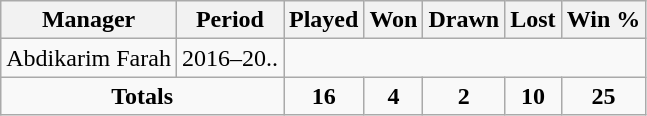<table class="wikitable sortable" style="text-align:center;">
<tr>
<th>Manager</th>
<th>Period</th>
<th>Played</th>
<th>Won</th>
<th>Drawn</th>
<th>Lost</th>
<th>Win %</th>
</tr>
<tr>
<td style="text-align: left;"> Abdikarim Farah</td>
<td>2016–20..<br></td>
</tr>
<tr>
<td colspan="2"><strong>Totals</strong></td>
<td><strong>16</strong></td>
<td><strong>4</strong></td>
<td><strong>2</strong></td>
<td><strong>10</strong></td>
<td><strong>25</strong></td>
</tr>
</table>
